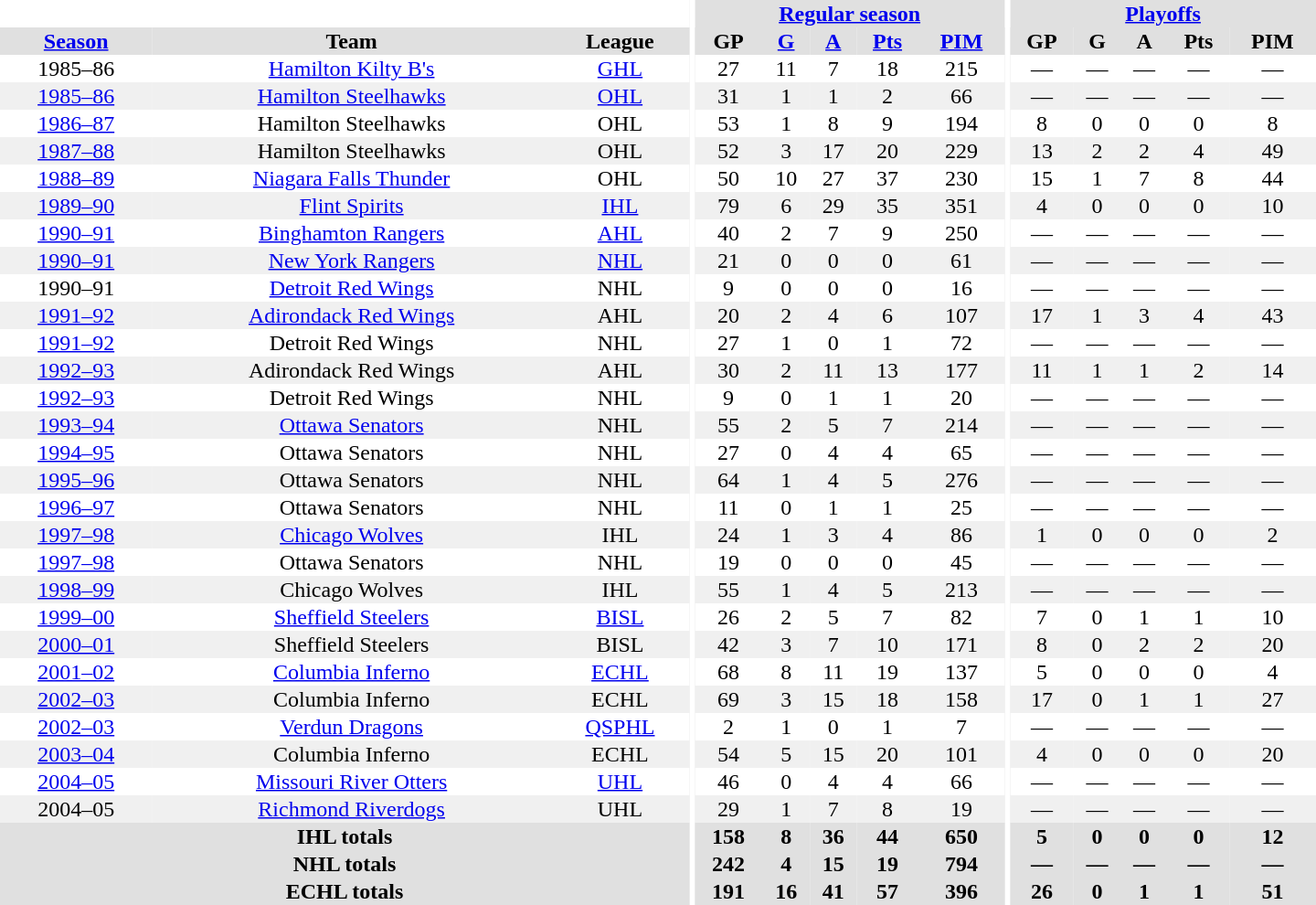<table border="0" cellpadding="1" cellspacing="0" style="text-align:center; width:60em">
<tr bgcolor="#e0e0e0">
<th colspan="3" bgcolor="#ffffff"></th>
<th rowspan="100" bgcolor="#ffffff"></th>
<th colspan="5"><a href='#'>Regular season</a></th>
<th rowspan="100" bgcolor="#ffffff"></th>
<th colspan="5"><a href='#'>Playoffs</a></th>
</tr>
<tr bgcolor="#e0e0e0">
<th><a href='#'>Season</a></th>
<th>Team</th>
<th>League</th>
<th>GP</th>
<th><a href='#'>G</a></th>
<th><a href='#'>A</a></th>
<th><a href='#'>Pts</a></th>
<th><a href='#'>PIM</a></th>
<th>GP</th>
<th>G</th>
<th>A</th>
<th>Pts</th>
<th>PIM</th>
</tr>
<tr>
<td>1985–86</td>
<td><a href='#'>Hamilton Kilty B's</a></td>
<td><a href='#'>GHL</a></td>
<td>27</td>
<td>11</td>
<td>7</td>
<td>18</td>
<td>215</td>
<td>—</td>
<td>—</td>
<td>—</td>
<td>—</td>
<td>—</td>
</tr>
<tr bgcolor="#f0f0f0">
<td><a href='#'>1985–86</a></td>
<td><a href='#'>Hamilton Steelhawks</a></td>
<td><a href='#'>OHL</a></td>
<td>31</td>
<td>1</td>
<td>1</td>
<td>2</td>
<td>66</td>
<td>—</td>
<td>—</td>
<td>—</td>
<td>—</td>
<td>—</td>
</tr>
<tr>
<td><a href='#'>1986–87</a></td>
<td>Hamilton Steelhawks</td>
<td>OHL</td>
<td>53</td>
<td>1</td>
<td>8</td>
<td>9</td>
<td>194</td>
<td>8</td>
<td>0</td>
<td>0</td>
<td>0</td>
<td>8</td>
</tr>
<tr bgcolor="#f0f0f0">
<td><a href='#'>1987–88</a></td>
<td>Hamilton Steelhawks</td>
<td>OHL</td>
<td>52</td>
<td>3</td>
<td>17</td>
<td>20</td>
<td>229</td>
<td>13</td>
<td>2</td>
<td>2</td>
<td>4</td>
<td>49</td>
</tr>
<tr>
<td><a href='#'>1988–89</a></td>
<td><a href='#'>Niagara Falls Thunder</a></td>
<td>OHL</td>
<td>50</td>
<td>10</td>
<td>27</td>
<td>37</td>
<td>230</td>
<td>15</td>
<td>1</td>
<td>7</td>
<td>8</td>
<td>44</td>
</tr>
<tr bgcolor="#f0f0f0">
<td><a href='#'>1989–90</a></td>
<td><a href='#'>Flint Spirits</a></td>
<td><a href='#'>IHL</a></td>
<td>79</td>
<td>6</td>
<td>29</td>
<td>35</td>
<td>351</td>
<td>4</td>
<td>0</td>
<td>0</td>
<td>0</td>
<td>10</td>
</tr>
<tr>
<td><a href='#'>1990–91</a></td>
<td><a href='#'>Binghamton Rangers</a></td>
<td><a href='#'>AHL</a></td>
<td>40</td>
<td>2</td>
<td>7</td>
<td>9</td>
<td>250</td>
<td>—</td>
<td>—</td>
<td>—</td>
<td>—</td>
<td>—</td>
</tr>
<tr bgcolor="#f0f0f0">
<td><a href='#'>1990–91</a></td>
<td><a href='#'>New York Rangers</a></td>
<td><a href='#'>NHL</a></td>
<td>21</td>
<td>0</td>
<td>0</td>
<td>0</td>
<td>61</td>
<td>—</td>
<td>—</td>
<td>—</td>
<td>—</td>
<td>—</td>
</tr>
<tr>
<td>1990–91</td>
<td><a href='#'>Detroit Red Wings</a></td>
<td>NHL</td>
<td>9</td>
<td>0</td>
<td>0</td>
<td>0</td>
<td>16</td>
<td>—</td>
<td>—</td>
<td>—</td>
<td>—</td>
<td>—</td>
</tr>
<tr bgcolor="#f0f0f0">
<td><a href='#'>1991–92</a></td>
<td><a href='#'>Adirondack Red Wings</a></td>
<td>AHL</td>
<td>20</td>
<td>2</td>
<td>4</td>
<td>6</td>
<td>107</td>
<td>17</td>
<td>1</td>
<td>3</td>
<td>4</td>
<td>43</td>
</tr>
<tr>
<td><a href='#'>1991–92</a></td>
<td>Detroit Red Wings</td>
<td>NHL</td>
<td>27</td>
<td>1</td>
<td>0</td>
<td>1</td>
<td>72</td>
<td>—</td>
<td>—</td>
<td>—</td>
<td>—</td>
<td>—</td>
</tr>
<tr bgcolor="#f0f0f0">
<td><a href='#'>1992–93</a></td>
<td>Adirondack Red Wings</td>
<td>AHL</td>
<td>30</td>
<td>2</td>
<td>11</td>
<td>13</td>
<td>177</td>
<td>11</td>
<td>1</td>
<td>1</td>
<td>2</td>
<td>14</td>
</tr>
<tr>
<td><a href='#'>1992–93</a></td>
<td>Detroit Red Wings</td>
<td>NHL</td>
<td>9</td>
<td>0</td>
<td>1</td>
<td>1</td>
<td>20</td>
<td>—</td>
<td>—</td>
<td>—</td>
<td>—</td>
<td>—</td>
</tr>
<tr bgcolor="#f0f0f0">
<td><a href='#'>1993–94</a></td>
<td><a href='#'>Ottawa Senators</a></td>
<td>NHL</td>
<td>55</td>
<td>2</td>
<td>5</td>
<td>7</td>
<td>214</td>
<td>—</td>
<td>—</td>
<td>—</td>
<td>—</td>
<td>—</td>
</tr>
<tr>
<td><a href='#'>1994–95</a></td>
<td>Ottawa Senators</td>
<td>NHL</td>
<td>27</td>
<td>0</td>
<td>4</td>
<td>4</td>
<td>65</td>
<td>—</td>
<td>—</td>
<td>—</td>
<td>—</td>
<td>—</td>
</tr>
<tr bgcolor="#f0f0f0">
<td><a href='#'>1995–96</a></td>
<td>Ottawa Senators</td>
<td>NHL</td>
<td>64</td>
<td>1</td>
<td>4</td>
<td>5</td>
<td>276</td>
<td>—</td>
<td>—</td>
<td>—</td>
<td>—</td>
<td>—</td>
</tr>
<tr>
<td><a href='#'>1996–97</a></td>
<td>Ottawa Senators</td>
<td>NHL</td>
<td>11</td>
<td>0</td>
<td>1</td>
<td>1</td>
<td>25</td>
<td>—</td>
<td>—</td>
<td>—</td>
<td>—</td>
<td>—</td>
</tr>
<tr bgcolor="#f0f0f0">
<td><a href='#'>1997–98</a></td>
<td><a href='#'>Chicago Wolves</a></td>
<td>IHL</td>
<td>24</td>
<td>1</td>
<td>3</td>
<td>4</td>
<td>86</td>
<td>1</td>
<td>0</td>
<td>0</td>
<td>0</td>
<td>2</td>
</tr>
<tr>
<td><a href='#'>1997–98</a></td>
<td>Ottawa Senators</td>
<td>NHL</td>
<td>19</td>
<td>0</td>
<td>0</td>
<td>0</td>
<td>45</td>
<td>—</td>
<td>—</td>
<td>—</td>
<td>—</td>
<td>—</td>
</tr>
<tr bgcolor="#f0f0f0">
<td><a href='#'>1998–99</a></td>
<td>Chicago Wolves</td>
<td>IHL</td>
<td>55</td>
<td>1</td>
<td>4</td>
<td>5</td>
<td>213</td>
<td>—</td>
<td>—</td>
<td>—</td>
<td>—</td>
<td>—</td>
</tr>
<tr>
<td><a href='#'>1999–00</a></td>
<td><a href='#'>Sheffield Steelers</a></td>
<td><a href='#'>BISL</a></td>
<td>26</td>
<td>2</td>
<td>5</td>
<td>7</td>
<td>82</td>
<td>7</td>
<td>0</td>
<td>1</td>
<td>1</td>
<td>10</td>
</tr>
<tr bgcolor="#f0f0f0">
<td><a href='#'>2000–01</a></td>
<td>Sheffield Steelers</td>
<td>BISL</td>
<td>42</td>
<td>3</td>
<td>7</td>
<td>10</td>
<td>171</td>
<td>8</td>
<td>0</td>
<td>2</td>
<td>2</td>
<td>20</td>
</tr>
<tr>
<td><a href='#'>2001–02</a></td>
<td><a href='#'>Columbia Inferno</a></td>
<td><a href='#'>ECHL</a></td>
<td>68</td>
<td>8</td>
<td>11</td>
<td>19</td>
<td>137</td>
<td>5</td>
<td>0</td>
<td>0</td>
<td>0</td>
<td>4</td>
</tr>
<tr bgcolor="#f0f0f0">
<td><a href='#'>2002–03</a></td>
<td>Columbia Inferno</td>
<td>ECHL</td>
<td>69</td>
<td>3</td>
<td>15</td>
<td>18</td>
<td>158</td>
<td>17</td>
<td>0</td>
<td>1</td>
<td>1</td>
<td>27</td>
</tr>
<tr>
<td><a href='#'>2002–03</a></td>
<td><a href='#'>Verdun Dragons</a></td>
<td><a href='#'>QSPHL</a></td>
<td>2</td>
<td>1</td>
<td>0</td>
<td>1</td>
<td>7</td>
<td>—</td>
<td>—</td>
<td>—</td>
<td>—</td>
<td>—</td>
</tr>
<tr bgcolor="#f0f0f0">
<td><a href='#'>2003–04</a></td>
<td>Columbia Inferno</td>
<td>ECHL</td>
<td>54</td>
<td>5</td>
<td>15</td>
<td>20</td>
<td>101</td>
<td>4</td>
<td>0</td>
<td>0</td>
<td>0</td>
<td>20</td>
</tr>
<tr>
<td><a href='#'>2004–05</a></td>
<td><a href='#'>Missouri River Otters</a></td>
<td><a href='#'>UHL</a></td>
<td>46</td>
<td>0</td>
<td>4</td>
<td>4</td>
<td>66</td>
<td>—</td>
<td>—</td>
<td>—</td>
<td>—</td>
<td>—</td>
</tr>
<tr bgcolor="#f0f0f0">
<td>2004–05</td>
<td><a href='#'>Richmond Riverdogs</a></td>
<td>UHL</td>
<td>29</td>
<td>1</td>
<td>7</td>
<td>8</td>
<td>19</td>
<td>—</td>
<td>—</td>
<td>—</td>
<td>—</td>
<td>—</td>
</tr>
<tr bgcolor="#e0e0e0">
<th colspan="3">IHL totals</th>
<th>158</th>
<th>8</th>
<th>36</th>
<th>44</th>
<th>650</th>
<th>5</th>
<th>0</th>
<th>0</th>
<th>0</th>
<th>12</th>
</tr>
<tr bgcolor="#e0e0e0">
<th colspan="3">NHL totals</th>
<th>242</th>
<th>4</th>
<th>15</th>
<th>19</th>
<th>794</th>
<th>—</th>
<th>—</th>
<th>—</th>
<th>—</th>
<th>—</th>
</tr>
<tr bgcolor="#e0e0e0">
<th colspan="3">ECHL totals</th>
<th>191</th>
<th>16</th>
<th>41</th>
<th>57</th>
<th>396</th>
<th>26</th>
<th>0</th>
<th>1</th>
<th>1</th>
<th>51</th>
</tr>
</table>
